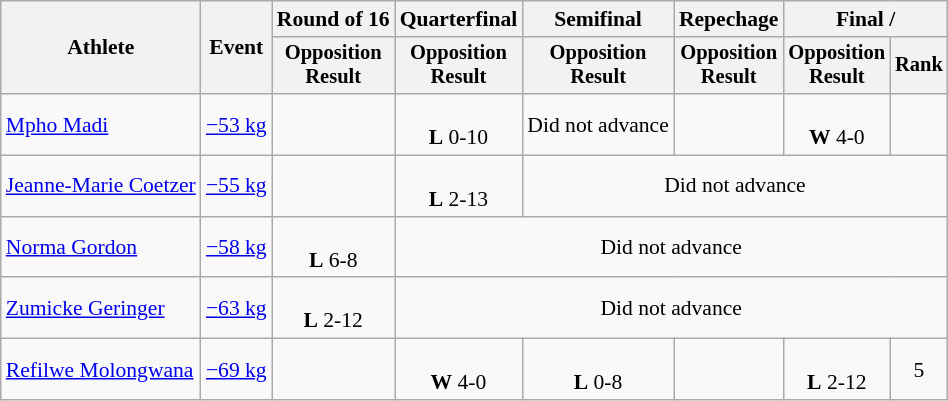<table class="wikitable" style="font-size:90%">
<tr>
<th rowspan=2>Athlete</th>
<th rowspan=2>Event</th>
<th>Round of 16</th>
<th>Quarterfinal</th>
<th>Semifinal</th>
<th>Repechage</th>
<th colspan=2>Final / </th>
</tr>
<tr style="font-size: 95%">
<th>Opposition<br>Result</th>
<th>Opposition<br>Result</th>
<th>Opposition<br>Result</th>
<th>Opposition<br>Result</th>
<th>Opposition<br>Result</th>
<th>Rank</th>
</tr>
<tr align=center>
<td align=left><a href='#'>Mpho Madi</a></td>
<td align=left><a href='#'>−53 kg</a></td>
<td></td>
<td><br><strong>L</strong> 0-10</td>
<td>Did not advance</td>
<td></td>
<td><br><strong>W</strong> 4-0</td>
<td></td>
</tr>
<tr align=center>
<td align=left><a href='#'>Jeanne-Marie Coetzer</a></td>
<td align=left><a href='#'>−55 kg</a></td>
<td></td>
<td><br><strong>L</strong> 2-13</td>
<td colspan=4>Did not advance</td>
</tr>
<tr align=center>
<td align=left><a href='#'>Norma Gordon</a></td>
<td align=left><a href='#'>−58 kg</a></td>
<td><br><strong>L</strong> 6-8</td>
<td colspan=5>Did not advance</td>
</tr>
<tr align=center>
<td align=left><a href='#'>Zumicke Geringer</a></td>
<td align=left><a href='#'>−63 kg</a></td>
<td><br><strong>L</strong> 2-12</td>
<td colspan=5>Did not advance</td>
</tr>
<tr align=center>
<td align=left><a href='#'>Refilwe Molongwana</a></td>
<td align=left><a href='#'>−69 kg</a></td>
<td></td>
<td><br><strong>W</strong> 4-0</td>
<td><br><strong>L</strong> 0-8</td>
<td></td>
<td><br><strong>L</strong> 2-12</td>
<td>5</td>
</tr>
</table>
